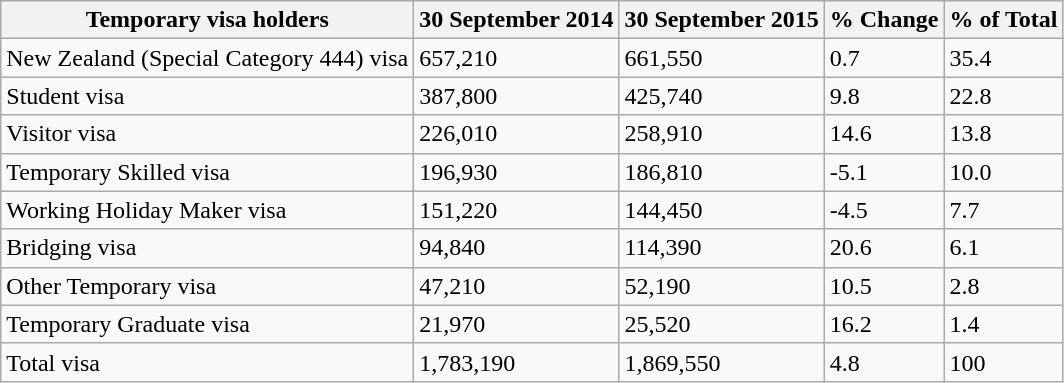<table class="wikitable sortable">
<tr>
<th>Temporary visa holders</th>
<th>30 September 2014</th>
<th>30 September 2015</th>
<th>% Change</th>
<th>% of Total</th>
</tr>
<tr>
<td>New Zealand (Special Category 444) visa</td>
<td>657,210</td>
<td>661,550</td>
<td>0.7</td>
<td>35.4</td>
</tr>
<tr>
<td>Student visa</td>
<td>387,800</td>
<td>425,740</td>
<td>9.8</td>
<td>22.8</td>
</tr>
<tr>
<td>Visitor visa</td>
<td>226,010</td>
<td>258,910</td>
<td>14.6</td>
<td>13.8</td>
</tr>
<tr>
<td>Temporary Skilled visa</td>
<td>196,930</td>
<td>186,810</td>
<td>-5.1</td>
<td>10.0</td>
</tr>
<tr>
<td>Working Holiday Maker visa</td>
<td>151,220</td>
<td>144,450</td>
<td>-4.5</td>
<td>7.7</td>
</tr>
<tr>
<td>Bridging visa</td>
<td>94,840</td>
<td>114,390</td>
<td>20.6</td>
<td>6.1</td>
</tr>
<tr>
<td>Other Temporary visa</td>
<td>47,210</td>
<td>52,190</td>
<td>10.5</td>
<td>2.8</td>
</tr>
<tr>
<td>Temporary Graduate visa</td>
<td>21,970</td>
<td>25,520</td>
<td>16.2</td>
<td>1.4</td>
</tr>
<tr>
<td>Total visa</td>
<td>1,783,190</td>
<td>1,869,550</td>
<td>4.8</td>
<td>100</td>
</tr>
</table>
